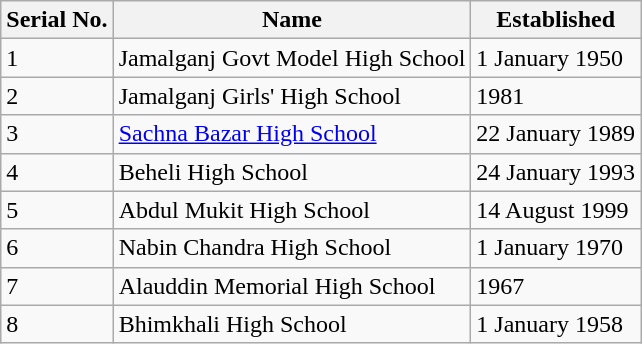<table class="wikitable">
<tr>
<th>Serial No.</th>
<th>Name</th>
<th>Established</th>
</tr>
<tr>
<td>1</td>
<td>Jamalganj Govt Model High School</td>
<td>1 January 1950</td>
</tr>
<tr>
<td>2</td>
<td>Jamalganj Girls' High School</td>
<td>1981</td>
</tr>
<tr>
<td>3</td>
<td><a href='#'>Sachna Bazar High School</a></td>
<td>22 January 1989</td>
</tr>
<tr>
<td>4</td>
<td>Beheli High School</td>
<td>24 January 1993</td>
</tr>
<tr>
<td>5</td>
<td>Abdul Mukit High School</td>
<td>14 August 1999</td>
</tr>
<tr>
<td>6</td>
<td>Nabin  Chandra High School</td>
<td>1 January 1970</td>
</tr>
<tr>
<td>7</td>
<td>Alauddin Memorial High School</td>
<td>1967</td>
</tr>
<tr>
<td>8</td>
<td>Bhimkhali High School</td>
<td>1 January 1958</td>
</tr>
</table>
